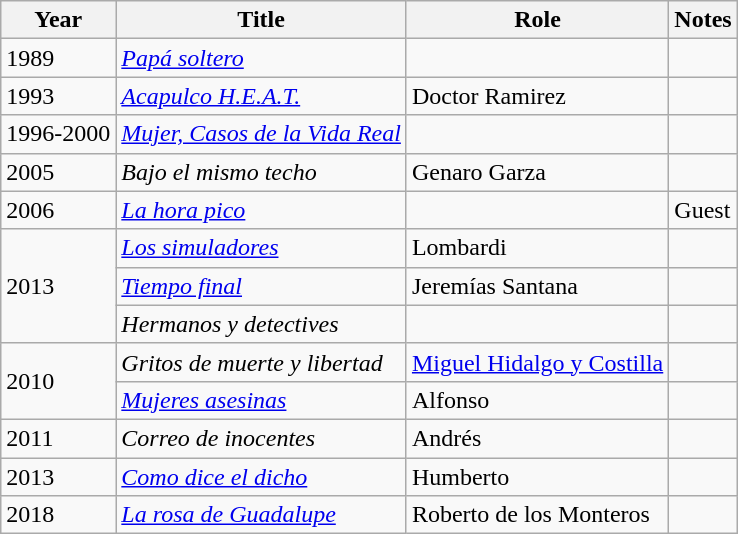<table class="wikitable sortable">
<tr>
<th>Year</th>
<th>Title</th>
<th>Role</th>
<th>Notes</th>
</tr>
<tr>
<td>1989</td>
<td><em><a href='#'>Papá soltero</a></em></td>
<td></td>
<td></td>
</tr>
<tr>
<td>1993</td>
<td><em><a href='#'>Acapulco H.E.A.T.</a></em></td>
<td>Doctor Ramirez</td>
<td></td>
</tr>
<tr>
<td>1996-2000</td>
<td><em><a href='#'>Mujer, Casos de la Vida Real</a></em></td>
<td></td>
<td></td>
</tr>
<tr>
<td>2005</td>
<td><em>Bajo el mismo techo</em></td>
<td>Genaro Garza</td>
<td></td>
</tr>
<tr>
<td>2006</td>
<td><em><a href='#'>La hora pico</a></em></td>
<td></td>
<td>Guest</td>
</tr>
<tr>
<td rowspan=3>2013</td>
<td><em><a href='#'>Los simuladores</a></em></td>
<td>Lombardi</td>
<td></td>
</tr>
<tr>
<td><em><a href='#'>Tiempo final</a></em></td>
<td>Jeremías Santana</td>
<td></td>
</tr>
<tr>
<td><em>Hermanos y detectives</em></td>
<td></td>
<td></td>
</tr>
<tr>
<td rowspan=2>2010</td>
<td><em>Gritos de muerte y libertad</em></td>
<td><a href='#'>Miguel Hidalgo y Costilla</a></td>
<td></td>
</tr>
<tr>
<td><em><a href='#'>Mujeres asesinas</a></em></td>
<td>Alfonso</td>
<td></td>
</tr>
<tr>
<td>2011</td>
<td><em>Correo de inocentes</em></td>
<td>Andrés</td>
<td></td>
</tr>
<tr>
<td>2013</td>
<td><em><a href='#'>Como dice el dicho</a></em></td>
<td>Humberto</td>
<td></td>
</tr>
<tr>
<td>2018</td>
<td><em><a href='#'>La rosa de Guadalupe</a></em></td>
<td>Roberto de los Monteros</td>
<td></td>
</tr>
</table>
